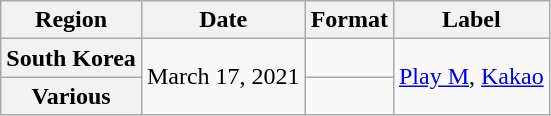<table class="wikitable plainrowheaders">
<tr>
<th scope="col">Region</th>
<th>Date</th>
<th>Format</th>
<th>Label</th>
</tr>
<tr>
<th scope="row">South Korea</th>
<td rowspan="2">March 17, 2021</td>
<td></td>
<td rowspan="2"><a href='#'>Play M</a>, <a href='#'>Kakao</a></td>
</tr>
<tr>
<th scope="row">Various</th>
<td></td>
</tr>
</table>
